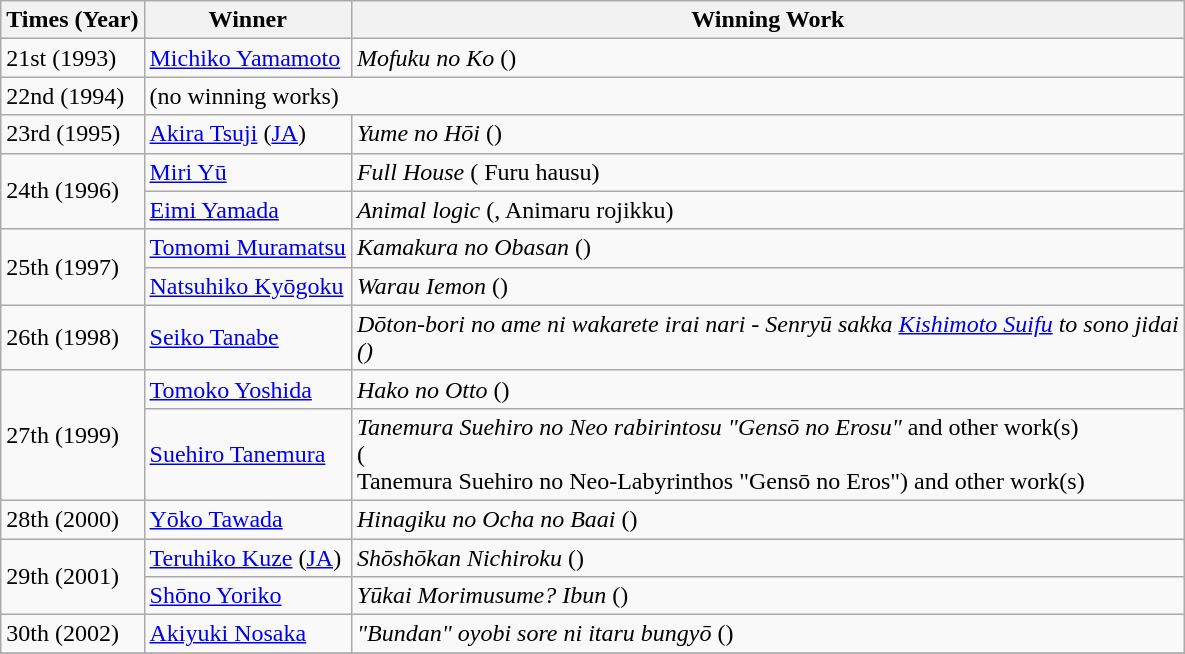<table class="wikitable" style="text-align:left;">
<tr>
<th>Times (Year)</th>
<th>Winner</th>
<th>Winning Work</th>
</tr>
<tr>
<td>21st (1993)</td>
<td><a href='#'>Michiko Yamamoto</a></td>
<td><em>Mofuku no Ko</em> ()</td>
</tr>
<tr>
<td>22nd (1994)</td>
<td colspan="2">(no winning works)</td>
</tr>
<tr>
<td>23rd (1995)</td>
<td><a href='#'>Akira Tsuji</a> (<a href='#'>JA</a>)</td>
<td><em>Yume no Hōi</em> ()</td>
</tr>
<tr>
<td rowspan="2">24th (1996)</td>
<td><a href='#'>Miri Yū</a></td>
<td><em>Full House</em> ( Furu hausu)</td>
</tr>
<tr>
<td><a href='#'>Eimi Yamada</a></td>
<td><em>Animal logic</em> (, Animaru rojikku)</td>
</tr>
<tr>
<td rowspan="2">25th (1997)</td>
<td><a href='#'>Tomomi Muramatsu</a></td>
<td><em>Kamakura no Obasan</em> ()</td>
</tr>
<tr>
<td><a href='#'>Natsuhiko Kyōgoku</a></td>
<td><em>Warau Iemon</em> ()</td>
</tr>
<tr>
<td>26th (1998)</td>
<td><a href='#'>Seiko Tanabe</a></td>
<td><em>Dōton-bori no ame ni wakarete irai nari - Senryū sakka <a href='#'>Kishimoto Suifu</a> to sono jidai <br>()</em></td>
</tr>
<tr>
<td rowspan="2">27th (1999)</td>
<td><a href='#'>Tomoko Yoshida</a></td>
<td><em>Hako no Otto</em> ()</td>
</tr>
<tr>
<td><a href='#'>Suehiro Tanemura</a></td>
<td><em>Tanemura Suehiro no Neo rabirintosu "Gensō no Erosu"</em> and other work(s) <br>( <br>Tanemura Suehiro no Neo-Labyrinthos "Gensō no Eros") and other work(s)</td>
</tr>
<tr>
<td>28th (2000)</td>
<td><a href='#'>Yōko Tawada</a></td>
<td><em>Hinagiku no Ocha no Baai</em> ()</td>
</tr>
<tr>
<td rowspan="2">29th (2001)</td>
<td><a href='#'>Teruhiko Kuze</a> (<a href='#'>JA</a>)</td>
<td><em>Shōshōkan Nichiroku</em> ()</td>
</tr>
<tr>
<td><a href='#'>Shōno Yoriko</a></td>
<td><em>Yūkai Morimusume? Ibun</em> ()</td>
</tr>
<tr>
<td>30th (2002)</td>
<td><a href='#'>Akiyuki Nosaka</a></td>
<td><em>"Bundan" oyobi sore ni itaru bungyō</em> ()</td>
</tr>
<tr>
</tr>
</table>
